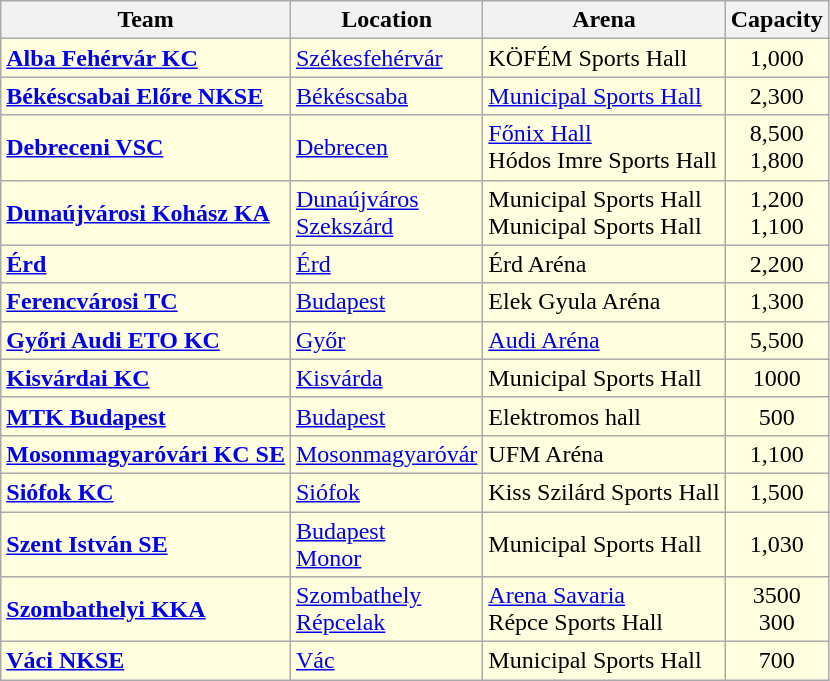<table class="wikitable sortable" style="text-align: left;">
<tr>
<th>Team</th>
<th>Location</th>
<th>Arena</th>
<th>Capacity</th>
</tr>
<tr bgcolor=ffffe0>
<td><strong><a href='#'>Alba Fehérvár KC</a></strong></td>
<td><a href='#'>Székesfehérvár</a></td>
<td>KÖFÉM Sports Hall</td>
<td align="center">1,000</td>
</tr>
<tr bgcolor=ffffe0>
<td><strong><a href='#'>Békéscsabai Előre NKSE</a></strong></td>
<td><a href='#'>Békéscsaba</a></td>
<td><a href='#'>Municipal Sports Hall</a></td>
<td align="center">2,300</td>
</tr>
<tr bgcolor=ffffe0>
<td><strong><a href='#'>Debreceni VSC</a></strong></td>
<td><a href='#'>Debrecen</a></td>
<td><a href='#'>Főnix Hall</a> <br> Hódos Imre Sports Hall</td>
<td align="center">8,500 <br> 1,800</td>
</tr>
<tr bgcolor=ffffe0>
<td><strong><a href='#'>Dunaújvárosi Kohász KA</a></strong></td>
<td><a href='#'>Dunaújváros</a> <br> <a href='#'>Szekszárd</a></td>
<td>Municipal Sports Hall <br> Municipal Sports Hall</td>
<td align="center">1,200 <br> 1,100</td>
</tr>
<tr bgcolor=ffffe0>
<td><strong><a href='#'>Érd</a></strong></td>
<td><a href='#'>Érd</a></td>
<td>Érd Aréna</td>
<td align="center">2,200</td>
</tr>
<tr bgcolor=ffffe0>
<td><strong><a href='#'>Ferencvárosi TC</a></strong></td>
<td><a href='#'>Budapest</a></td>
<td>Elek Gyula Aréna</td>
<td align="center">1,300</td>
</tr>
<tr bgcolor=ffffe0>
<td><strong><a href='#'>Győri Audi ETO KC</a></strong></td>
<td><a href='#'>Győr</a></td>
<td><a href='#'>Audi Aréna</a></td>
<td align="center">5,500</td>
</tr>
<tr bgcolor=ffffe0>
<td><strong><a href='#'>Kisvárdai KC</a></strong></td>
<td><a href='#'>Kisvárda</a></td>
<td>Municipal Sports Hall</td>
<td align="center">1000</td>
</tr>
<tr bgcolor=ffffe0>
<td><strong><a href='#'>MTK Budapest</a></strong></td>
<td><a href='#'>Budapest</a></td>
<td>Elektromos hall</td>
<td align="center">500</td>
</tr>
<tr bgcolor=ffffe0>
<td><strong><a href='#'>Mosonmagyaróvári KC SE</a></strong></td>
<td><a href='#'>Mosonmagyaróvár</a></td>
<td>UFM Aréna</td>
<td align="center">1,100</td>
</tr>
<tr bgcolor=ffffe0>
<td><strong><a href='#'>Siófok KC</a></strong></td>
<td><a href='#'>Siófok</a></td>
<td>Kiss Szilárd Sports Hall</td>
<td align="center">1,500</td>
</tr>
<tr bgcolor=ffffe0>
<td><strong><a href='#'>Szent István SE</a></strong></td>
<td><a href='#'>Budapest</a> <br> <a href='#'>Monor</a></td>
<td>Municipal Sports Hall</td>
<td align="center">1,030</td>
</tr>
<tr bgcolor=ffffe0>
<td><strong><a href='#'>Szombathelyi KKA</a></strong></td>
<td><a href='#'>Szombathely</a> <br> <a href='#'>Répcelak</a></td>
<td><a href='#'>Arena Savaria</a> <br> Répce Sports Hall</td>
<td align="center">3500 <br> 300</td>
</tr>
<tr bgcolor=ffffe0>
<td><strong><a href='#'>Váci NKSE</a></strong></td>
<td><a href='#'>Vác</a></td>
<td>Municipal Sports Hall</td>
<td align="center">700</td>
</tr>
</table>
